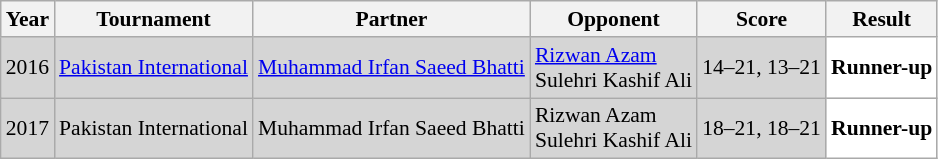<table class="sortable wikitable" style="font-size: 90%;">
<tr>
<th>Year</th>
<th>Tournament</th>
<th>Partner</th>
<th>Opponent</th>
<th>Score</th>
<th>Result</th>
</tr>
<tr style="background:#D5D5D5">
<td align="center">2016</td>
<td align="left"><a href='#'>Pakistan International</a></td>
<td align="left"> <a href='#'>Muhammad Irfan Saeed Bhatti</a></td>
<td align="left"> <a href='#'>Rizwan Azam</a><br> Sulehri Kashif Ali</td>
<td align="left">14–21, 13–21</td>
<td style="text-align:left; background:white"> <strong>Runner-up</strong></td>
</tr>
<tr style="background:#D5D5D5">
<td align="center">2017</td>
<td align="left">Pakistan International</td>
<td align="left"> Muhammad Irfan Saeed Bhatti</td>
<td align="left"> Rizwan Azam<br> Sulehri Kashif Ali</td>
<td align="left">18–21, 18–21</td>
<td style="text-align:left; background:white"> <strong>Runner-up</strong></td>
</tr>
</table>
